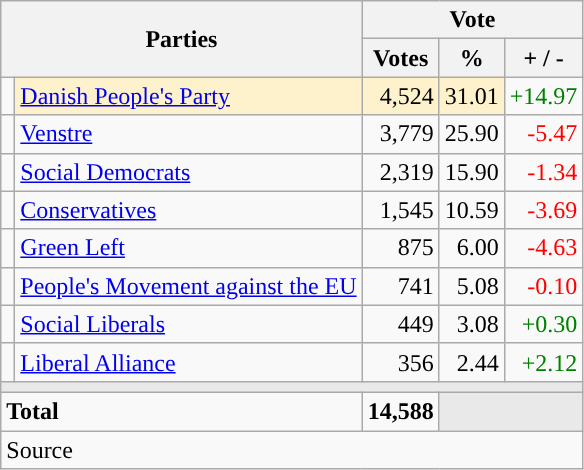<table class="wikitable" style="text-align:right;">
<tr>
<th style="text-align:centre;" rowspan="2" colspan="2" width="225">Parties</th>
<th colspan="3">Vote</th>
</tr>
<tr>
<th width="15">Votes</th>
<th width="15">%</th>
<th width="15">+ / -</th>
</tr>
<tr>
<td width="2" style="color:inherit;background:"></td>
<td bgcolor=#fef2cc   align="left"><a href='#'>Danish People's Party</a></td>
<td bgcolor=#fef2cc>4,524</td>
<td bgcolor=#fef2cc>31.01</td>
<td style=color:green;>+14.97</td>
</tr>
<tr>
<td width="2" style="color:inherit;background:"></td>
<td align="left"><a href='#'>Venstre</a></td>
<td>3,779</td>
<td>25.90</td>
<td style=color:red;>-5.47</td>
</tr>
<tr>
<td width="2" style="color:inherit;background:"></td>
<td align="left"><a href='#'>Social Democrats</a></td>
<td>2,319</td>
<td>15.90</td>
<td style=color:red;>-1.34</td>
</tr>
<tr>
<td width="2" style="color:inherit;background:"></td>
<td align="left"><a href='#'>Conservatives</a></td>
<td>1,545</td>
<td>10.59</td>
<td style=color:red;>-3.69</td>
</tr>
<tr>
<td width="2" style="color:inherit;background:"></td>
<td align="left"><a href='#'>Green Left</a></td>
<td>875</td>
<td>6.00</td>
<td style=color:red;>-4.63</td>
</tr>
<tr>
<td width="2" style="color:inherit;background:"></td>
<td align="left"><a href='#'>People's Movement against the EU</a></td>
<td>741</td>
<td>5.08</td>
<td style=color:red;>-0.10</td>
</tr>
<tr>
<td width="2" style="color:inherit;background:"></td>
<td align="left"><a href='#'>Social Liberals</a></td>
<td>449</td>
<td>3.08</td>
<td style=color:green;>+0.30</td>
</tr>
<tr>
<td width="2" style="color:inherit;background:"></td>
<td align="left"><a href='#'>Liberal Alliance</a></td>
<td>356</td>
<td>2.44</td>
<td style=color:green;>+2.12</td>
</tr>
<tr>
<td colspan="7" bgcolor="#E9E9E9"></td>
</tr>
<tr>
<td align="left" colspan="2"><strong>Total</strong></td>
<td><strong>14,588</strong></td>
<td bgcolor="#E9E9E9" colspan="2"></td>
</tr>
<tr>
<td align="left" colspan="6">Source</td>
</tr>
</table>
